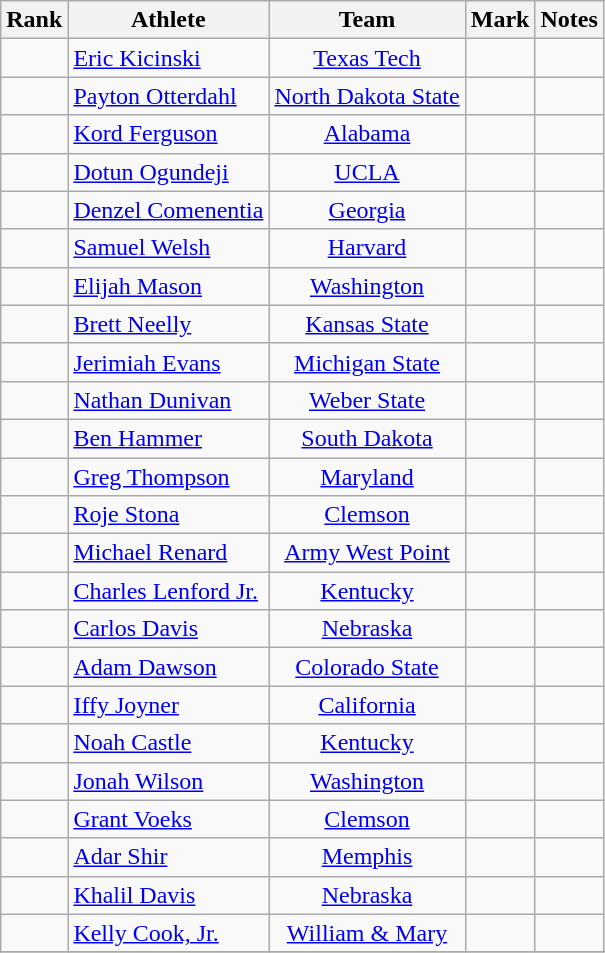<table class="wikitable sortable" style="text-align:center">
<tr>
<th>Rank</th>
<th>Athlete</th>
<th>Team</th>
<th>Mark</th>
<th>Notes</th>
</tr>
<tr>
<td></td>
<td align=left> <a href='#'>Eric Kicinski</a></td>
<td><a href='#'>Texas Tech</a></td>
<td></td>
<td></td>
</tr>
<tr>
<td></td>
<td align=left> <a href='#'>Payton Otterdahl</a></td>
<td><a href='#'>North Dakota State</a></td>
<td></td>
<td></td>
</tr>
<tr>
<td></td>
<td align=left> <a href='#'>Kord Ferguson</a></td>
<td><a href='#'>Alabama</a></td>
<td></td>
<td></td>
</tr>
<tr>
<td></td>
<td align=left> <a href='#'>Dotun Ogundeji</a></td>
<td><a href='#'>UCLA</a></td>
<td></td>
<td></td>
</tr>
<tr>
<td></td>
<td align=left> <a href='#'>Denzel Comenentia</a></td>
<td><a href='#'>Georgia</a></td>
<td></td>
<td></td>
</tr>
<tr>
<td></td>
<td align=left> <a href='#'>Samuel Welsh</a></td>
<td><a href='#'>Harvard</a></td>
<td></td>
<td></td>
</tr>
<tr>
<td></td>
<td align=left> <a href='#'>Elijah Mason</a></td>
<td><a href='#'>Washington</a></td>
<td></td>
<td></td>
</tr>
<tr>
<td></td>
<td align=left> <a href='#'>Brett Neelly</a></td>
<td><a href='#'>Kansas State</a></td>
<td></td>
<td></td>
</tr>
<tr>
<td></td>
<td align=left> <a href='#'>Jerimiah Evans</a></td>
<td><a href='#'>Michigan State</a></td>
<td></td>
<td></td>
</tr>
<tr>
<td></td>
<td align=left> <a href='#'>Nathan Dunivan</a></td>
<td><a href='#'>Weber State</a></td>
<td></td>
<td></td>
</tr>
<tr>
<td></td>
<td align=left> <a href='#'>Ben Hammer</a></td>
<td><a href='#'>South Dakota</a></td>
<td></td>
<td></td>
</tr>
<tr>
<td></td>
<td align=left> <a href='#'>Greg Thompson</a></td>
<td><a href='#'>Maryland</a></td>
<td></td>
<td></td>
</tr>
<tr>
<td></td>
<td align=left> <a href='#'>Roje Stona</a></td>
<td><a href='#'>Clemson</a></td>
<td></td>
<td></td>
</tr>
<tr>
<td></td>
<td align=left> <a href='#'>Michael Renard</a></td>
<td><a href='#'>Army West Point</a></td>
<td></td>
<td></td>
</tr>
<tr>
<td></td>
<td align=left> <a href='#'>Charles Lenford Jr.</a></td>
<td><a href='#'>Kentucky</a></td>
<td></td>
<td></td>
</tr>
<tr>
<td></td>
<td align=left> <a href='#'>Carlos Davis</a></td>
<td><a href='#'>Nebraska</a></td>
<td></td>
<td></td>
</tr>
<tr>
<td></td>
<td align=left> <a href='#'>Adam Dawson</a></td>
<td><a href='#'>Colorado State</a></td>
<td></td>
<td></td>
</tr>
<tr>
<td></td>
<td align=left> <a href='#'>Iffy Joyner</a></td>
<td><a href='#'>California</a></td>
<td></td>
<td></td>
</tr>
<tr>
<td></td>
<td align=left> <a href='#'>Noah Castle</a></td>
<td><a href='#'>Kentucky</a></td>
<td></td>
<td></td>
</tr>
<tr>
<td></td>
<td align=left> <a href='#'>Jonah Wilson</a></td>
<td><a href='#'>Washington</a></td>
<td></td>
<td></td>
</tr>
<tr>
<td></td>
<td align=left> <a href='#'>Grant Voeks</a></td>
<td><a href='#'>Clemson</a></td>
<td></td>
<td></td>
</tr>
<tr>
<td></td>
<td align=left> <a href='#'>Adar Shir</a></td>
<td><a href='#'>Memphis</a></td>
<td></td>
<td></td>
</tr>
<tr>
<td></td>
<td align=left> <a href='#'>Khalil Davis</a></td>
<td><a href='#'>Nebraska</a></td>
<td></td>
<td></td>
</tr>
<tr>
<td></td>
<td align=left> <a href='#'>Kelly Cook, Jr.</a></td>
<td><a href='#'>William & Mary</a></td>
<td></td>
<td></td>
</tr>
<tr>
</tr>
</table>
